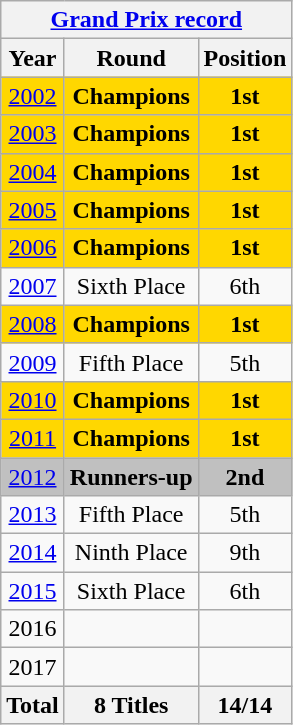<table class="wikitable" style="text-align: center;">
<tr>
<th colspan=3><a href='#'>Grand Prix record</a></th>
</tr>
<tr>
<th>Year</th>
<th>Round</th>
<th>Position</th>
</tr>
<tr style="background:gold;">
<td> <a href='#'>2002</a></td>
<td><strong>Champions</strong></td>
<td><strong>1st</strong></td>
</tr>
<tr style="background:gold">
<td> <a href='#'>2003</a></td>
<td><strong>Champions</strong></td>
<td><strong>1st</strong></td>
</tr>
<tr style="background:gold">
<td> <a href='#'>2004</a></td>
<td><strong>Champions</strong></td>
<td><strong>1st</strong></td>
</tr>
<tr style="background:gold;">
<td> <a href='#'>2005</a></td>
<td><strong>Champions</strong></td>
<td><strong>1st</strong></td>
</tr>
<tr style="background:gold;">
<td> <a href='#'>2006</a></td>
<td><strong>Champions</strong></td>
<td><strong>1st</strong></td>
</tr>
<tr>
<td> <a href='#'>2007</a></td>
<td>Sixth Place</td>
<td>6th</td>
</tr>
<tr style="background:gold;">
<td> <a href='#'>2008</a></td>
<td><strong>Champions</strong></td>
<td><strong>1st</strong></td>
</tr>
<tr>
<td> <a href='#'>2009</a></td>
<td>Fifth Place</td>
<td>5th</td>
</tr>
<tr style="background:gold">
<td> <a href='#'>2010</a></td>
<td><strong>Champions</strong></td>
<td><strong>1st</strong></td>
</tr>
<tr style="background:gold">
<td> <a href='#'>2011</a></td>
<td><strong>Champions</strong></td>
<td><strong>1st</strong></td>
</tr>
<tr style="background:silver">
<td> <a href='#'>2012</a></td>
<td><strong>Runners-up</strong></td>
<td><strong>2nd</strong></td>
</tr>
<tr>
<td>  <a href='#'>2013</a></td>
<td>Fifth Place</td>
<td>5th</td>
</tr>
<tr>
<td> <a href='#'>2014</a></td>
<td>Ninth Place</td>
<td>9th</td>
</tr>
<tr>
<td> <a href='#'>2015</a></td>
<td>Sixth Place</td>
<td>6th</td>
</tr>
<tr>
<td>2016</td>
<td></td>
<td></td>
</tr>
<tr>
<td>2017</td>
<td></td>
<td></td>
</tr>
<tr>
<th>Total</th>
<th>8 Titles</th>
<th>14/14</th>
</tr>
</table>
